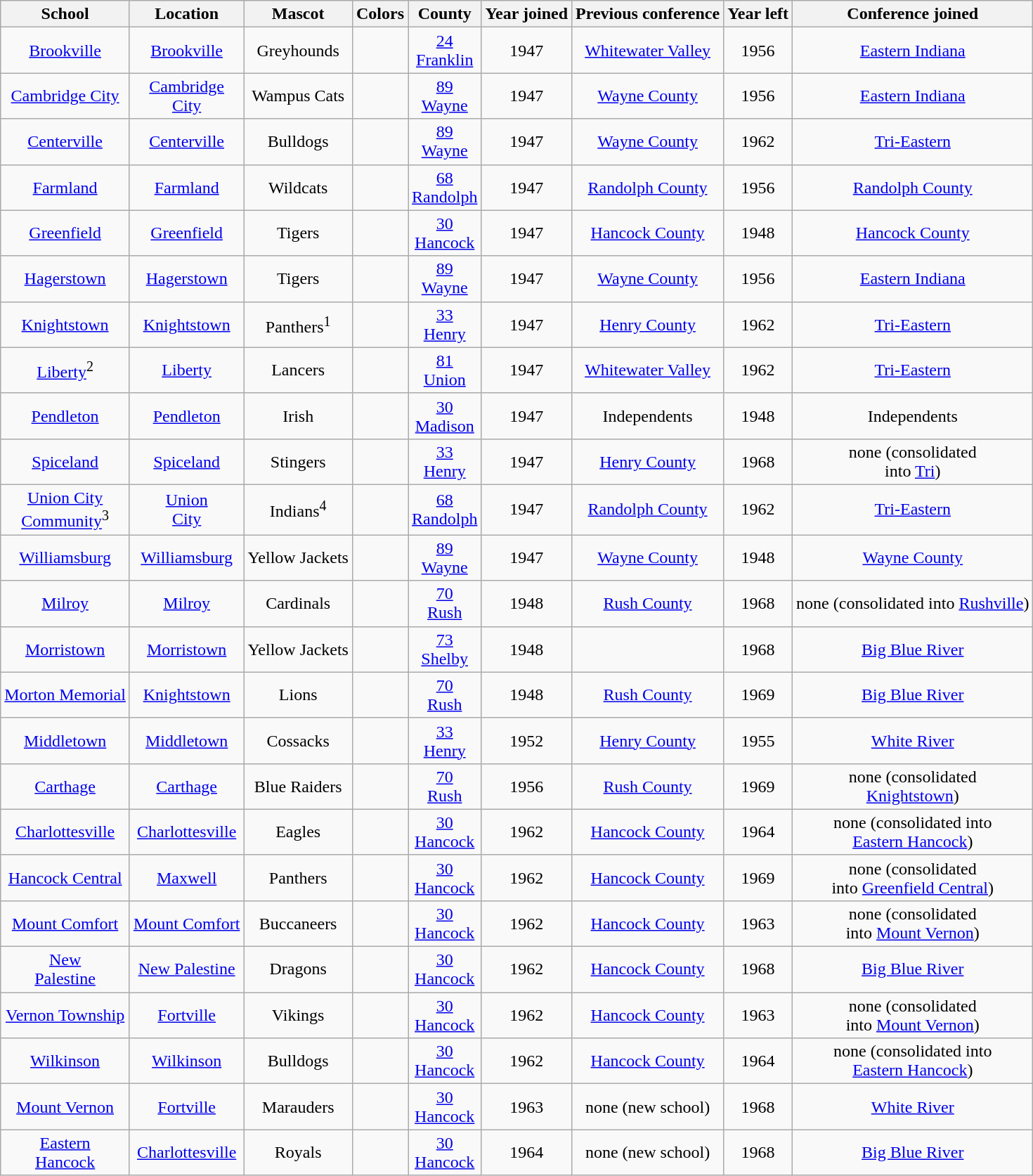<table class="wikitable" style="text-align:center;">
<tr>
<th>School</th>
<th>Location</th>
<th>Mascot</th>
<th>Colors</th>
<th>County</th>
<th>Year joined</th>
<th>Previous conference</th>
<th>Year left</th>
<th>Conference joined</th>
</tr>
<tr>
<td><a href='#'>Brookville</a></td>
<td><a href='#'>Brookville</a></td>
<td>Greyhounds</td>
<td>  </td>
<td><a href='#'>24 <br> Franklin</a></td>
<td>1947</td>
<td><a href='#'>Whitewater Valley</a></td>
<td>1956</td>
<td><a href='#'>Eastern Indiana</a></td>
</tr>
<tr>
<td><a href='#'>Cambridge City</a></td>
<td><a href='#'>Cambridge <br> City</a></td>
<td>Wampus Cats</td>
<td> </td>
<td><a href='#'>89 <br> Wayne</a></td>
<td>1947</td>
<td><a href='#'>Wayne County</a></td>
<td>1956</td>
<td><a href='#'>Eastern Indiana</a></td>
</tr>
<tr>
<td><a href='#'>Centerville</a></td>
<td><a href='#'>Centerville</a></td>
<td>Bulldogs</td>
<td> </td>
<td><a href='#'>89 <br> Wayne</a></td>
<td>1947</td>
<td><a href='#'>Wayne County</a></td>
<td>1962</td>
<td><a href='#'>Tri-Eastern</a></td>
</tr>
<tr>
<td><a href='#'>Farmland</a></td>
<td><a href='#'>Farmland</a></td>
<td>Wildcats</td>
<td> </td>
<td><a href='#'>68 <br> Randolph</a></td>
<td>1947</td>
<td><a href='#'>Randolph County</a></td>
<td>1956</td>
<td><a href='#'>Randolph County</a></td>
</tr>
<tr>
<td><a href='#'>Greenfield</a></td>
<td><a href='#'>Greenfield</a></td>
<td>Tigers</td>
<td>  </td>
<td><a href='#'>30 <br> Hancock</a></td>
<td>1947</td>
<td><a href='#'>Hancock County</a></td>
<td>1948</td>
<td><a href='#'>Hancock County</a></td>
</tr>
<tr>
<td><a href='#'>Hagerstown</a></td>
<td><a href='#'>Hagerstown</a></td>
<td>Tigers</td>
<td>  </td>
<td><a href='#'>89 <br> Wayne</a></td>
<td>1947</td>
<td><a href='#'>Wayne County</a></td>
<td>1956</td>
<td><a href='#'>Eastern Indiana</a></td>
</tr>
<tr>
<td><a href='#'>Knightstown</a></td>
<td><a href='#'>Knightstown</a></td>
<td>Panthers<sup>1</sup></td>
<td> </td>
<td><a href='#'>33 <br> Henry</a></td>
<td>1947</td>
<td><a href='#'>Henry County</a></td>
<td>1962</td>
<td><a href='#'>Tri-Eastern</a></td>
</tr>
<tr>
<td><a href='#'>Liberty</a><sup>2</sup></td>
<td><a href='#'>Liberty</a></td>
<td>Lancers</td>
<td> </td>
<td><a href='#'>81 <br> Union</a></td>
<td>1947</td>
<td><a href='#'>Whitewater Valley</a></td>
<td>1962</td>
<td><a href='#'>Tri-Eastern</a></td>
</tr>
<tr>
<td><a href='#'>Pendleton</a></td>
<td><a href='#'>Pendleton</a></td>
<td>Irish</td>
<td> </td>
<td><a href='#'>30 <br> Madison</a></td>
<td>1947</td>
<td>Independents</td>
<td>1948</td>
<td>Independents</td>
</tr>
<tr>
<td><a href='#'>Spiceland</a></td>
<td><a href='#'>Spiceland</a></td>
<td>Stingers</td>
<td> </td>
<td><a href='#'>33 <br> Henry</a></td>
<td>1947</td>
<td><a href='#'>Henry County</a></td>
<td>1968</td>
<td>none (consolidated <br> into <a href='#'>Tri</a>)</td>
</tr>
<tr>
<td><a href='#'>Union City <br> Community</a><sup>3</sup></td>
<td><a href='#'>Union <br> City</a></td>
<td>Indians<sup>4</sup></td>
<td>  </td>
<td><a href='#'>68 <br> Randolph</a></td>
<td>1947</td>
<td><a href='#'>Randolph County</a></td>
<td>1962</td>
<td><a href='#'>Tri-Eastern</a></td>
</tr>
<tr>
<td><a href='#'>Williamsburg</a></td>
<td><a href='#'>Williamsburg</a></td>
<td>Yellow Jackets</td>
<td>  </td>
<td><a href='#'>89 <br> Wayne</a></td>
<td>1947</td>
<td><a href='#'>Wayne County</a></td>
<td>1948</td>
<td><a href='#'>Wayne County</a></td>
</tr>
<tr>
<td><a href='#'>Milroy</a></td>
<td><a href='#'>Milroy</a></td>
<td>Cardinals</td>
<td> </td>
<td><a href='#'>70 <br> Rush</a></td>
<td>1948</td>
<td><a href='#'>Rush County</a></td>
<td>1968</td>
<td>none (consolidated into <a href='#'>Rushville</a>)</td>
</tr>
<tr>
<td><a href='#'>Morristown</a></td>
<td><a href='#'>Morristown</a></td>
<td>Yellow Jackets</td>
<td>  </td>
<td><a href='#'>73 <br> Shelby</a></td>
<td>1948</td>
<td></td>
<td>1968</td>
<td><a href='#'>Big Blue River</a></td>
</tr>
<tr>
<td><a href='#'>Morton Memorial</a></td>
<td><a href='#'>Knightstown</a></td>
<td>Lions</td>
<td> </td>
<td><a href='#'>70 <br> Rush</a></td>
<td>1948</td>
<td><a href='#'>Rush County</a></td>
<td>1969</td>
<td><a href='#'>Big Blue River</a></td>
</tr>
<tr>
<td><a href='#'>Middletown</a></td>
<td><a href='#'>Middletown</a></td>
<td>Cossacks</td>
<td> </td>
<td><a href='#'>33 <br> Henry</a></td>
<td>1952</td>
<td><a href='#'>Henry County</a></td>
<td>1955</td>
<td><a href='#'>White River</a></td>
</tr>
<tr>
<td><a href='#'>Carthage</a></td>
<td><a href='#'>Carthage</a></td>
<td>Blue Raiders</td>
<td> </td>
<td><a href='#'>70 <br> Rush</a></td>
<td>1956</td>
<td><a href='#'>Rush County</a></td>
<td>1969</td>
<td>none (consolidated <br> <a href='#'>Knightstown</a>)</td>
</tr>
<tr>
<td><a href='#'>Charlottesville</a></td>
<td><a href='#'>Charlottesville</a></td>
<td>Eagles</td>
<td> </td>
<td><a href='#'>30 <br> Hancock</a></td>
<td>1962</td>
<td><a href='#'>Hancock County</a></td>
<td>1964</td>
<td>none (consolidated into <br> <a href='#'>Eastern Hancock</a>)</td>
</tr>
<tr>
<td><a href='#'>Hancock Central</a></td>
<td><a href='#'>Maxwell</a></td>
<td>Panthers</td>
<td>  </td>
<td><a href='#'>30 <br> Hancock</a></td>
<td>1962</td>
<td><a href='#'>Hancock County</a></td>
<td>1969</td>
<td>none (consolidated <br> into <a href='#'>Greenfield Central</a>)</td>
</tr>
<tr>
<td><a href='#'>Mount Comfort</a></td>
<td><a href='#'>Mount Comfort</a></td>
<td>Buccaneers</td>
<td> </td>
<td><a href='#'>30 <br> Hancock</a></td>
<td>1962</td>
<td><a href='#'>Hancock County</a></td>
<td>1963</td>
<td>none (consolidated <br> into <a href='#'>Mount Vernon</a>)</td>
</tr>
<tr>
<td><a href='#'>New <br> Palestine</a></td>
<td><a href='#'>New Palestine</a></td>
<td>Dragons</td>
<td> </td>
<td><a href='#'>30 <br> Hancock</a></td>
<td>1962</td>
<td><a href='#'>Hancock County</a></td>
<td>1968</td>
<td><a href='#'>Big Blue River</a></td>
</tr>
<tr>
<td><a href='#'>Vernon Township</a></td>
<td><a href='#'>Fortville</a></td>
<td>Vikings</td>
<td>  </td>
<td><a href='#'>30 <br> Hancock</a></td>
<td>1962</td>
<td><a href='#'>Hancock County</a></td>
<td>1963</td>
<td>none (consolidated <br> into <a href='#'>Mount Vernon</a>)</td>
</tr>
<tr>
<td><a href='#'>Wilkinson</a></td>
<td><a href='#'>Wilkinson</a></td>
<td>Bulldogs</td>
<td> </td>
<td><a href='#'>30 <br> Hancock</a></td>
<td>1962</td>
<td><a href='#'>Hancock County</a></td>
<td>1964</td>
<td>none (consolidated into <br> <a href='#'>Eastern Hancock</a>)</td>
</tr>
<tr>
<td><a href='#'>Mount Vernon</a></td>
<td><a href='#'>Fortville</a></td>
<td>Marauders</td>
<td>  </td>
<td><a href='#'>30 <br> Hancock</a></td>
<td>1963</td>
<td>none (new school)</td>
<td>1968</td>
<td><a href='#'>White River</a></td>
</tr>
<tr>
<td><a href='#'>Eastern <br> Hancock</a></td>
<td><a href='#'>Charlottesville</a></td>
<td>Royals</td>
<td> </td>
<td><a href='#'>30 <br> Hancock</a></td>
<td>1964</td>
<td>none (new school)</td>
<td>1968</td>
<td><a href='#'>Big Blue River</a></td>
</tr>
</table>
